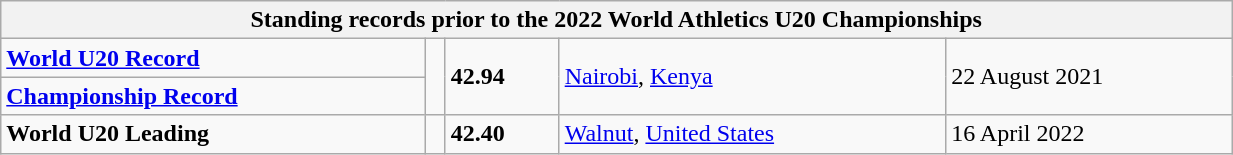<table class="wikitable" width=65%>
<tr>
<th colspan=5>Standing records prior to the 2022 World Athletics U20 Championships</th>
</tr>
<tr>
<td><strong><a href='#'>World U20 Record</a></strong></td>
<td rowspan=2></td>
<td rowspan=2><strong>42.94</strong></td>
<td rowspan=2><a href='#'>Nairobi</a>, <a href='#'>Kenya</a></td>
<td rowspan=2>22 August 2021</td>
</tr>
<tr>
<td><strong><a href='#'>Championship Record</a></strong></td>
</tr>
<tr>
<td><strong>World U20 Leading</strong></td>
<td></td>
<td><strong>42.40</strong></td>
<td><a href='#'>Walnut</a>, <a href='#'>United States</a></td>
<td>16 April 2022</td>
</tr>
</table>
